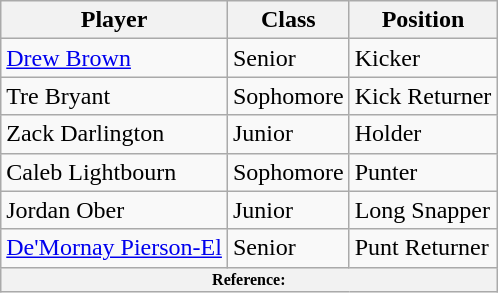<table class="wikitable sortable">
<tr>
<th>Player</th>
<th>Class</th>
<th>Position</th>
</tr>
<tr>
<td><a href='#'>Drew Brown</a></td>
<td>Senior</td>
<td>Kicker</td>
</tr>
<tr>
<td>Tre Bryant</td>
<td>Sophomore</td>
<td>Kick Returner</td>
</tr>
<tr>
<td>Zack Darlington</td>
<td>Junior</td>
<td>Holder</td>
</tr>
<tr>
<td>Caleb Lightbourn</td>
<td>Sophomore</td>
<td>Punter</td>
</tr>
<tr>
<td>Jordan Ober</td>
<td>Junior</td>
<td>Long Snapper</td>
</tr>
<tr>
<td><a href='#'>De'Mornay Pierson-El</a></td>
<td>Senior</td>
<td>Punt Returner</td>
</tr>
<tr>
<th colspan="3"  style="font-size:8pt; text-align:center;"><strong>Reference:</strong></th>
</tr>
</table>
